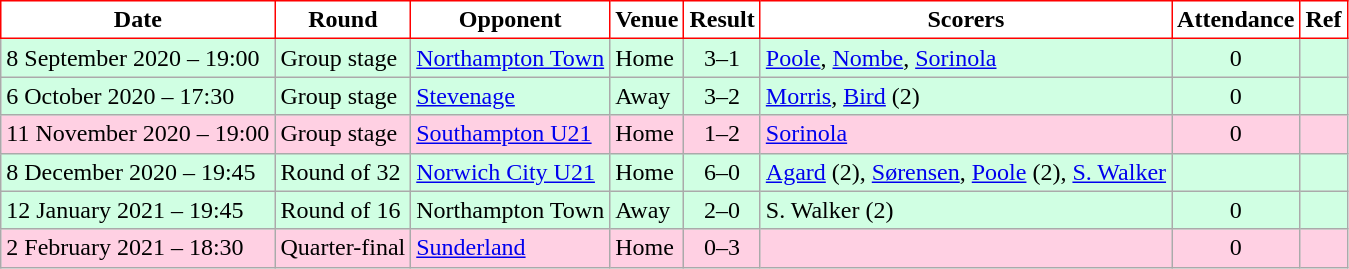<table class="wikitable">
<tr>
<th style="background:#FFFFFF; color:black; border:1px solid red;">Date</th>
<th style="background:#FFFFFF; color:black; border:1px solid red;">Round</th>
<th style="background:#FFFFFF; color:black; border:1px solid red;">Opponent</th>
<th style="background:#FFFFFF; color:black; border:1px solid red;">Venue</th>
<th style="background:#FFFFFF; color:black; border:1px solid red;">Result</th>
<th style="background:#FFFFFF; color:black; border:1px solid red;">Scorers</th>
<th style="background:#FFFFFF; color:black; border:1px solid red;">Attendance</th>
<th style="background:#FFFFFF; color:black; border:1px solid red;">Ref</th>
</tr>
<tr bgcolor = #d0ffe3>
<td>8 September 2020 – 19:00</td>
<td align="left">Group stage</td>
<td><a href='#'>Northampton Town</a></td>
<td>Home</td>
<td align="center">3–1</td>
<td><a href='#'>Poole</a>, <a href='#'>Nombe</a>, <a href='#'>Sorinola</a></td>
<td align="center">0</td>
<td></td>
</tr>
<tr bgcolor = #d0ffe3>
<td>6 October 2020 – 17:30</td>
<td align="left">Group stage</td>
<td><a href='#'>Stevenage</a></td>
<td>Away</td>
<td align="center">3–2</td>
<td><a href='#'>Morris</a>, <a href='#'>Bird</a> (2)</td>
<td align="center">0</td>
<td></td>
</tr>
<tr bgcolor = #ffd0e3>
<td>11 November 2020 – 19:00</td>
<td align="left">Group stage</td>
<td><a href='#'>Southampton U21</a></td>
<td>Home</td>
<td align="center">1–2</td>
<td><a href='#'>Sorinola</a></td>
<td align="center">0</td>
<td></td>
</tr>
<tr bgcolor = #d0ffe3>
<td>8 December 2020 – 19:45</td>
<td align="left">Round of 32</td>
<td><a href='#'>Norwich City U21</a></td>
<td>Home</td>
<td align="center">6–0</td>
<td><a href='#'>Agard</a> (2), <a href='#'>Sørensen</a>, <a href='#'>Poole</a> (2), <a href='#'>S. Walker</a></td>
<td align="center"> </td>
<td></td>
</tr>
<tr bgcolor = #d0ffe3>
<td>12 January 2021 – 19:45</td>
<td align="left">Round of 16</td>
<td>Northampton Town</td>
<td>Away</td>
<td align="center">2–0</td>
<td>S. Walker (2)</td>
<td align="center">0</td>
<td></td>
</tr>
<tr bgcolor = #ffd0e3>
<td>2 February 2021 – 18:30</td>
<td align="left">Quarter-final</td>
<td><a href='#'>Sunderland</a></td>
<td>Home</td>
<td align="center">0–3</td>
<td> </td>
<td align="center">0</td>
<td></td>
</tr>
</table>
